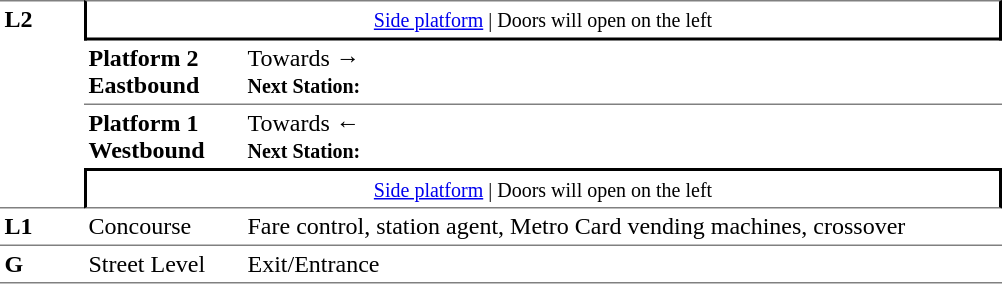<table border=0 cellspacing=0 cellpadding=3>
<tr>
<td style="border-top:solid 1px grey;border-bottom:solid 1px grey;" width=50 rowspan=4 valign=top><strong>L2</strong></td>
<td style="border-top:solid 1px grey;border-right:solid 2px black;border-left:solid 2px black;border-bottom:solid 2px black;text-align:center;" colspan=2><small><a href='#'>Side platform</a> | Doors will open on the left </small></td>
</tr>
<tr>
<td style="border-bottom:solid 1px grey;" width=100><span><strong>Platform 2</strong><br><strong>Eastbound</strong></span></td>
<td style="border-bottom:solid 1px grey;" width=500>Towards → <br><small><strong>Next Station:</strong> </small></td>
</tr>
<tr>
<td><span><strong>Platform 1</strong><br><strong>Westbound</strong></span></td>
<td><span></span>Towards ← <br><small><strong>Next Station:</strong> </small></td>
</tr>
<tr>
<td style="border-top:solid 2px black;border-right:solid 2px black;border-left:solid 2px black;border-bottom:solid 1px grey;" colspan=2  align=center><small><a href='#'>Side platform</a> | Doors will open on the left </small></td>
</tr>
<tr>
<td valign=top><strong>L1</strong></td>
<td valign=top>Concourse</td>
<td valign=top>Fare control, station agent, Metro Card vending machines, crossover</td>
</tr>
<tr>
<td style="border-bottom:solid 1px grey;border-top:solid 1px grey;" width=50 valign=top><strong>G</strong></td>
<td style="border-top:solid 1px grey;border-bottom:solid 1px grey;" width=100 valign=top>Street Level</td>
<td style="border-top:solid 1px grey;border-bottom:solid 1px grey;" width=500 valign=top>Exit/Entrance</td>
</tr>
</table>
